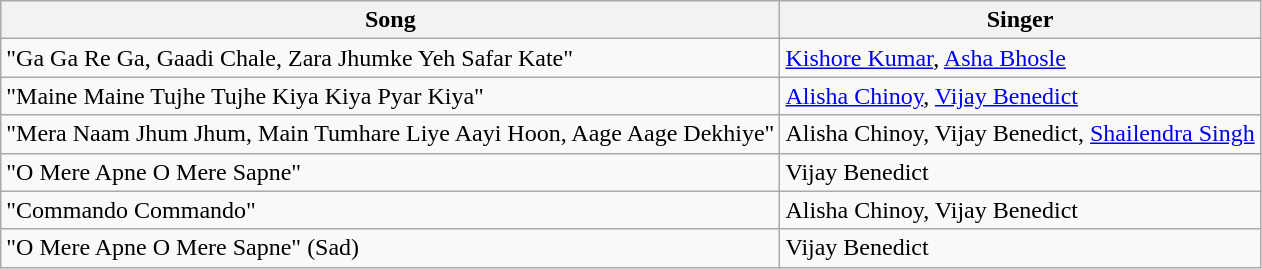<table class="wikitable">
<tr>
<th>Song</th>
<th>Singer</th>
</tr>
<tr>
<td>"Ga Ga Re Ga, Gaadi Chale, Zara Jhumke Yeh Safar Kate"</td>
<td><a href='#'>Kishore Kumar</a>, <a href='#'>Asha Bhosle</a></td>
</tr>
<tr>
<td>"Maine Maine Tujhe Tujhe Kiya Kiya Pyar Kiya"</td>
<td><a href='#'>Alisha Chinoy</a>, <a href='#'>Vijay Benedict</a></td>
</tr>
<tr>
<td>"Mera Naam Jhum Jhum, Main Tumhare Liye Aayi Hoon, Aage Aage Dekhiye"</td>
<td>Alisha Chinoy, Vijay Benedict, <a href='#'>Shailendra Singh</a></td>
</tr>
<tr>
<td>"O Mere Apne O Mere Sapne"</td>
<td>Vijay Benedict</td>
</tr>
<tr>
<td>"Commando Commando"</td>
<td>Alisha Chinoy, Vijay Benedict</td>
</tr>
<tr>
<td>"O Mere Apne O Mere Sapne" (Sad)</td>
<td>Vijay Benedict</td>
</tr>
</table>
